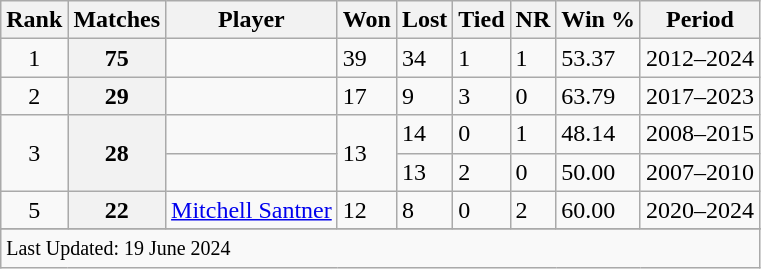<table class="wikitable plainrowheaders sortable">
<tr>
<th scope=col>Rank</th>
<th scope=col>Matches</th>
<th scope=col>Player</th>
<th>Won</th>
<th>Lost</th>
<th>Tied</th>
<th>NR</th>
<th>Win %</th>
<th>Period</th>
</tr>
<tr>
<td align=center>1</td>
<th scope=row style=text-align:center;>75</th>
<td></td>
<td>39</td>
<td>34</td>
<td>1</td>
<td>1</td>
<td>53.37</td>
<td>2012–2024</td>
</tr>
<tr>
<td align=center>2</td>
<th scope=row style=text-align:center;>29</th>
<td></td>
<td>17</td>
<td>9</td>
<td>3</td>
<td>0</td>
<td>63.79</td>
<td>2017–2023</td>
</tr>
<tr>
<td align=center rowspan=2>3</td>
<th scope=row style=text-align:center; rowspan=2>28</th>
<td></td>
<td rowspan=2>13</td>
<td>14</td>
<td>0</td>
<td>1</td>
<td>48.14</td>
<td>2008–2015</td>
</tr>
<tr>
<td></td>
<td>13</td>
<td>2</td>
<td>0</td>
<td>50.00</td>
<td>2007–2010</td>
</tr>
<tr>
<td align=center>5</td>
<th scope=row style=text-align:center;>22</th>
<td><a href='#'>Mitchell Santner</a></td>
<td>12</td>
<td>8</td>
<td>0</td>
<td>2</td>
<td>60.00</td>
<td>2020–2024</td>
</tr>
<tr>
</tr>
<tr class=sortbottom>
<td colspan=9><small>Last Updated: 19 June 2024</small></td>
</tr>
</table>
